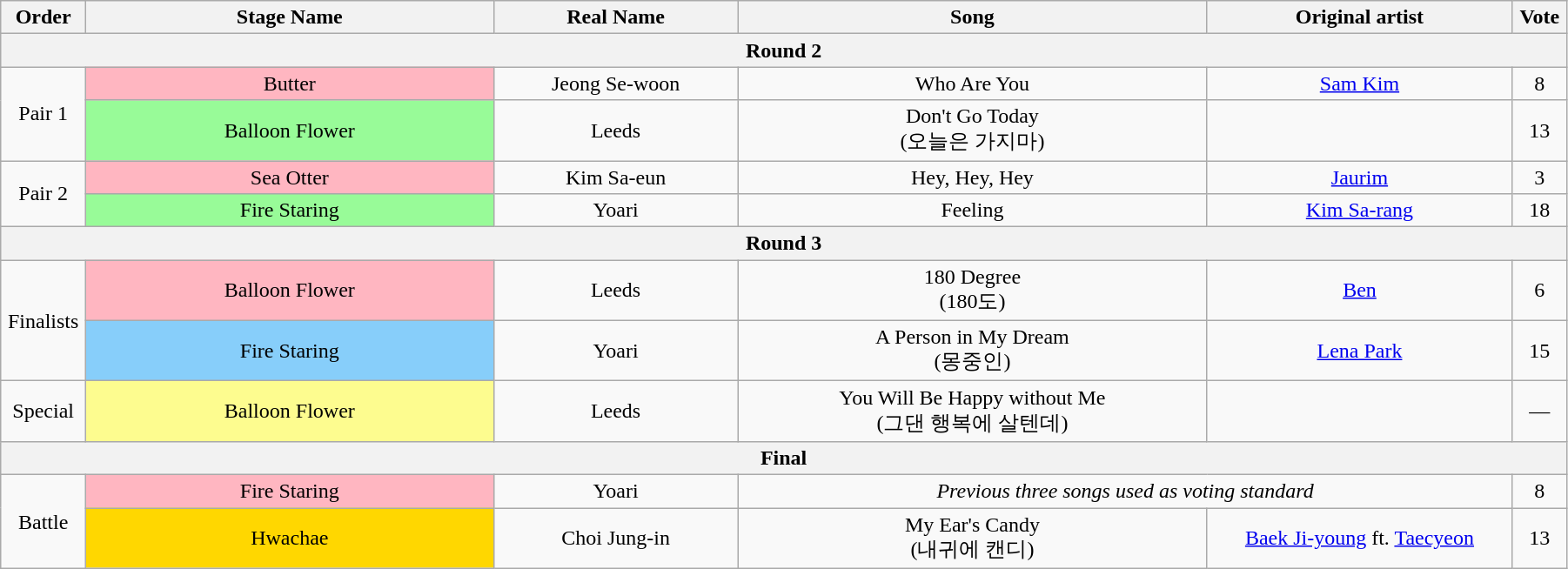<table class="wikitable" style="text-align:center; width:95%;">
<tr>
<th style="width:1%;">Order</th>
<th style="width:20%;">Stage Name</th>
<th style="width:12%;">Real Name</th>
<th style="width:23%;">Song</th>
<th style="width:15%;">Original artist</th>
<th style="width:1%;">Vote</th>
</tr>
<tr>
<th colspan=6>Round 2</th>
</tr>
<tr>
<td rowspan=2>Pair 1</td>
<td bgcolor="lightpink">Butter</td>
<td>Jeong Se-woon</td>
<td>Who Are You<br></td>
<td><a href='#'>Sam Kim</a></td>
<td>8</td>
</tr>
<tr>
<td bgcolor="palegreen">Balloon Flower</td>
<td>Leeds</td>
<td>Don't Go Today<br>(오늘은 가지마)</td>
<td></td>
<td>13</td>
</tr>
<tr>
<td rowspan=2>Pair 2</td>
<td bgcolor="lightpink">Sea Otter</td>
<td>Kim Sa-eun</td>
<td>Hey, Hey, Hey</td>
<td><a href='#'>Jaurim</a></td>
<td>3</td>
</tr>
<tr>
<td bgcolor="palegreen">Fire Staring</td>
<td>Yoari</td>
<td>Feeling</td>
<td><a href='#'>Kim Sa-rang</a></td>
<td>18</td>
</tr>
<tr>
<th colspan=6>Round 3</th>
</tr>
<tr>
<td rowspan=2>Finalists</td>
<td bgcolor="lightpink">Balloon Flower</td>
<td>Leeds</td>
<td>180 Degree<br>(180도)</td>
<td><a href='#'>Ben</a></td>
<td>6</td>
</tr>
<tr>
<td bgcolor="lightskyblue">Fire Staring</td>
<td>Yoari</td>
<td>A Person in My Dream<br>(몽중인)</td>
<td><a href='#'>Lena Park</a></td>
<td>15</td>
</tr>
<tr>
<td>Special</td>
<td bgcolor="#FDFC8F">Balloon Flower</td>
<td>Leeds</td>
<td>You Will Be Happy without Me<br>(그댄 행복에 살텐데)</td>
<td></td>
<td>—</td>
</tr>
<tr>
<th colspan=6>Final</th>
</tr>
<tr>
<td rowspan=2>Battle</td>
<td bgcolor="lightpink">Fire Staring</td>
<td>Yoari</td>
<td colspan=2><em>Previous three songs used as voting standard</em></td>
<td>8</td>
</tr>
<tr>
<td bgcolor="gold">Hwachae</td>
<td>Choi Jung-in</td>
<td>My Ear's Candy<br>(내귀에 캔디)</td>
<td><a href='#'>Baek Ji-young</a> ft. <a href='#'>Taecyeon</a></td>
<td>13</td>
</tr>
</table>
